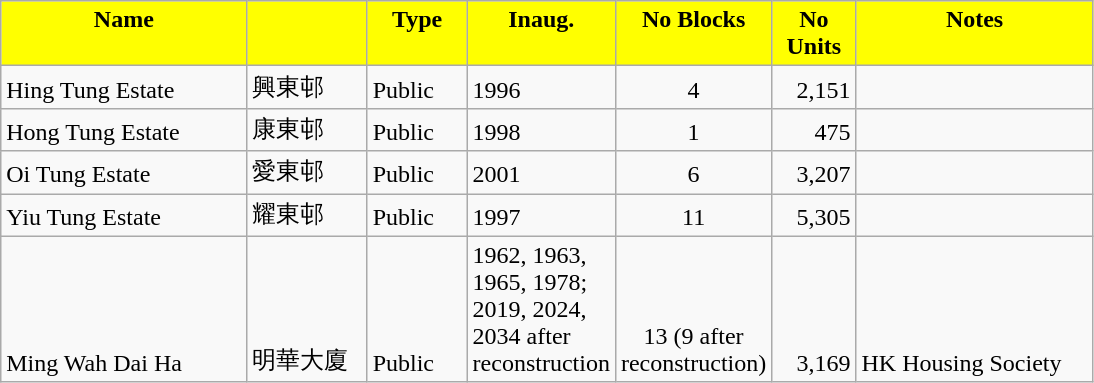<table class="wikitable">
<tr style="font-weight:bold;background-color:yellow" align="center" valign="top">
<td width="156.75" Height="12.75" align="center">Name</td>
<td width="72.75"></td>
<td width="59.25">Type</td>
<td width="48">Inaug.</td>
<td width="48">No Blocks</td>
<td width="48.75">No Units</td>
<td width="150.75">Notes</td>
</tr>
<tr valign="bottom">
<td Height="12.75">Hing Tung Estate</td>
<td>興東邨</td>
<td>Public</td>
<td>1996</td>
<td align="center">4</td>
<td align="right">2,151</td>
<td></td>
</tr>
<tr valign="bottom">
<td Height="12.75">Hong Tung Estate</td>
<td>康東邨</td>
<td>Public</td>
<td>1998</td>
<td align="center">1</td>
<td align="right">475</td>
<td></td>
</tr>
<tr valign="bottom">
<td Height="12.75">Oi Tung Estate</td>
<td>愛東邨</td>
<td>Public</td>
<td>2001</td>
<td align="center">6</td>
<td align="right">3,207</td>
<td></td>
</tr>
<tr valign="bottom">
<td Height="12.75">Yiu Tung Estate</td>
<td>耀東邨</td>
<td>Public</td>
<td>1997</td>
<td align="center">11</td>
<td align="right">5,305</td>
<td></td>
</tr>
<tr valign="bottom">
<td Height="12.75">Ming Wah Dai Ha</td>
<td>明華大廈</td>
<td>Public</td>
<td>1962, 1963, 1965, 1978; 2019, 2024, 2034 after reconstruction</td>
<td align="center">13 (9 after reconstruction)</td>
<td align="right">3,169</td>
<td>HK Housing Society</td>
</tr>
</table>
